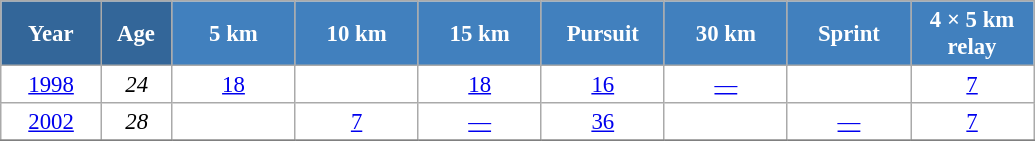<table class="wikitable" style="font-size:95%; text-align:center; border:grey solid 1px; border-collapse:collapse; background:#ffffff;">
<tr>
<th style="background-color:#369; color:white; width:60px;"> Year </th>
<th style="background-color:#369; color:white; width:40px;"> Age </th>
<th style="background-color:#4180be; color:white; width:75px;"> 5 km </th>
<th style="background-color:#4180be; color:white; width:75px;"> 10 km </th>
<th style="background-color:#4180be; color:white; width:75px;"> 15 km </th>
<th style="background-color:#4180be; color:white; width:75px;"> Pursuit </th>
<th style="background-color:#4180be; color:white; width:75px;"> 30 km </th>
<th style="background-color:#4180be; color:white; width:75px;"> Sprint </th>
<th style="background-color:#4180be; color:white; width:75px;"> 4 × 5 km <br> relay </th>
</tr>
<tr>
<td><a href='#'>1998</a></td>
<td><em>24</em></td>
<td><a href='#'>18</a></td>
<td></td>
<td><a href='#'>18</a></td>
<td><a href='#'>16</a></td>
<td><a href='#'>—</a></td>
<td></td>
<td><a href='#'>7</a></td>
</tr>
<tr>
<td><a href='#'>2002</a></td>
<td><em>28</em></td>
<td></td>
<td><a href='#'>7</a></td>
<td><a href='#'>—</a></td>
<td><a href='#'>36</a></td>
<td><a href='#'></a></td>
<td><a href='#'>—</a></td>
<td><a href='#'>7</a></td>
</tr>
<tr>
</tr>
</table>
